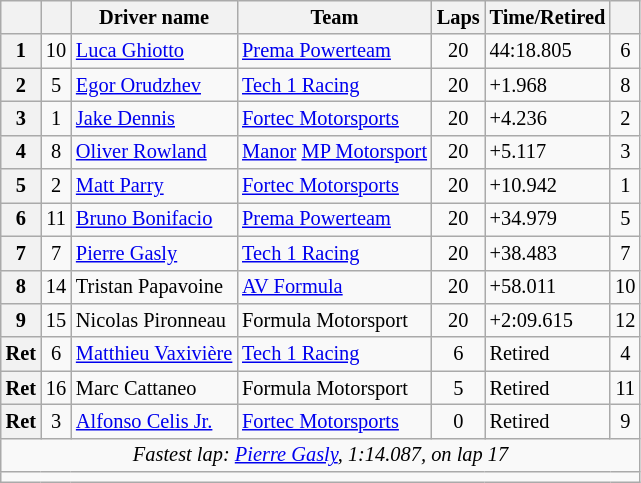<table class="wikitable" style="font-size: 85%;">
<tr>
<th></th>
<th></th>
<th>Driver name</th>
<th>Team</th>
<th>Laps</th>
<th>Time/Retired</th>
<th></th>
</tr>
<tr>
<th>1</th>
<td align=center>10</td>
<td> <a href='#'>Luca Ghiotto</a></td>
<td><a href='#'>Prema Powerteam</a></td>
<td align=center>20</td>
<td>44:18.805</td>
<td align=center>6</td>
</tr>
<tr>
<th>2</th>
<td align=center>5</td>
<td> <a href='#'>Egor Orudzhev</a></td>
<td><a href='#'>Tech 1 Racing</a></td>
<td align=center>20</td>
<td>+1.968</td>
<td align=center>8</td>
</tr>
<tr>
<th>3</th>
<td align=center>1</td>
<td> <a href='#'>Jake Dennis</a></td>
<td><a href='#'>Fortec Motorsports</a></td>
<td align=center>20</td>
<td>+4.236</td>
<td align=center>2</td>
</tr>
<tr>
<th>4</th>
<td align=center>8</td>
<td> <a href='#'>Oliver Rowland</a></td>
<td><a href='#'>Manor</a> <a href='#'>MP Motorsport</a></td>
<td align=center>20</td>
<td>+5.117</td>
<td align=center>3</td>
</tr>
<tr>
<th>5</th>
<td align=center>2</td>
<td> <a href='#'>Matt Parry</a></td>
<td><a href='#'>Fortec Motorsports</a></td>
<td align=center>20</td>
<td>+10.942</td>
<td align=center>1</td>
</tr>
<tr>
<th>6</th>
<td align=center>11</td>
<td> <a href='#'>Bruno Bonifacio</a></td>
<td><a href='#'>Prema Powerteam</a></td>
<td align=center>20</td>
<td>+34.979</td>
<td align=center>5</td>
</tr>
<tr>
<th>7</th>
<td align=center>7</td>
<td> <a href='#'>Pierre Gasly</a></td>
<td><a href='#'>Tech 1 Racing</a></td>
<td align=center>20</td>
<td>+38.483</td>
<td align=center>7</td>
</tr>
<tr>
<th>8</th>
<td align=center>14</td>
<td> Tristan Papavoine</td>
<td><a href='#'>AV Formula</a></td>
<td align=center>20</td>
<td>+58.011</td>
<td align=center>10</td>
</tr>
<tr>
<th>9</th>
<td align=center>15</td>
<td> Nicolas Pironneau</td>
<td>Formula Motorsport</td>
<td align=center>20</td>
<td>+2:09.615</td>
<td align=center>12</td>
</tr>
<tr>
<th>Ret</th>
<td align=center>6</td>
<td> <a href='#'>Matthieu Vaxivière</a></td>
<td><a href='#'>Tech 1 Racing</a></td>
<td align=center>6</td>
<td>Retired</td>
<td align=center>4</td>
</tr>
<tr>
<th>Ret</th>
<td align=center>16</td>
<td> Marc Cattaneo</td>
<td>Formula Motorsport</td>
<td align=center>5</td>
<td>Retired</td>
<td align=center>11</td>
</tr>
<tr>
<th>Ret</th>
<td align=center>3</td>
<td> <a href='#'>Alfonso Celis Jr.</a></td>
<td><a href='#'>Fortec Motorsports</a></td>
<td align=center>0</td>
<td>Retired</td>
<td align=center>9</td>
</tr>
<tr>
<td colspan=7 align=center><em>Fastest lap: <a href='#'>Pierre Gasly</a>, 1:14.087,  on lap 17</em></td>
</tr>
<tr>
<td colspan=7></td>
</tr>
</table>
